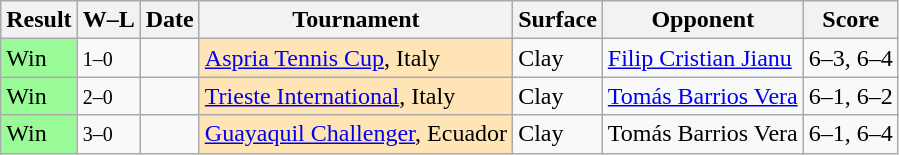<table class="sortable wikitable">
<tr>
<th>Result</th>
<th class="unsortable">W–L</th>
<th>Date</th>
<th>Tournament</th>
<th>Surface</th>
<th>Opponent</th>
<th class="unsortable">Score</th>
</tr>
<tr>
<td bgcolor=98fb98>Win</td>
<td><small>1–0</small></td>
<td><a href='#'></a></td>
<td style="background:moccasin;"><a href='#'>Aspria Tennis Cup</a>, Italy</td>
<td>Clay</td>
<td> <a href='#'>Filip Cristian Jianu</a></td>
<td>6–3, 6–4</td>
</tr>
<tr>
<td bgcolor=98fb98>Win</td>
<td><small>2–0</small></td>
<td><a href='#'></a></td>
<td style="background:moccasin;"><a href='#'>Trieste International</a>, Italy</td>
<td>Clay</td>
<td> <a href='#'>Tomás Barrios Vera</a></td>
<td>6–1, 6–2</td>
</tr>
<tr>
<td bgcolor=98fb98>Win</td>
<td><small>3–0</small></td>
<td><a href='#'></a></td>
<td style="background:moccasin;"><a href='#'>Guayaquil Challenger</a>, Ecuador</td>
<td>Clay</td>
<td> Tomás Barrios Vera</td>
<td>6–1, 6–4</td>
</tr>
</table>
